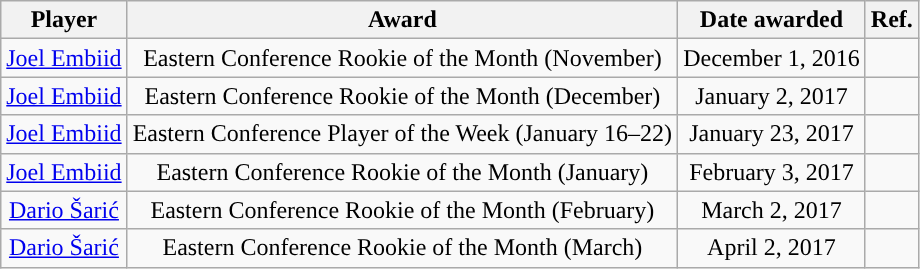<table class="wikitable sortable sortable" style="text-align: center">
<tr>
<th>Player</th>
<th>Award</th>
<th>Date awarded</th>
<th>Ref.</th>
</tr>
<tr>
<td><a href='#'>Joel Embiid</a></td>
<td>Eastern Conference Rookie of the Month (November)</td>
<td>December 1, 2016</td>
<td></td>
</tr>
<tr>
<td><a href='#'>Joel Embiid</a></td>
<td>Eastern Conference Rookie of the Month (December)</td>
<td>January 2, 2017</td>
<td></td>
</tr>
<tr>
<td><a href='#'>Joel Embiid</a></td>
<td>Eastern Conference Player of the Week (January 16–22)</td>
<td>January 23, 2017</td>
<td></td>
</tr>
<tr>
<td><a href='#'>Joel Embiid</a></td>
<td>Eastern Conference Rookie of the Month (January)</td>
<td>February 3, 2017</td>
<td></td>
</tr>
<tr>
<td><a href='#'>Dario Šarić</a></td>
<td>Eastern Conference Rookie of the Month (February)</td>
<td>March 2, 2017</td>
<td></td>
</tr>
<tr>
<td><a href='#'>Dario Šarić</a></td>
<td>Eastern Conference Rookie of the Month (March)</td>
<td>April 2, 2017</td>
<td></td>
</tr>
</table>
